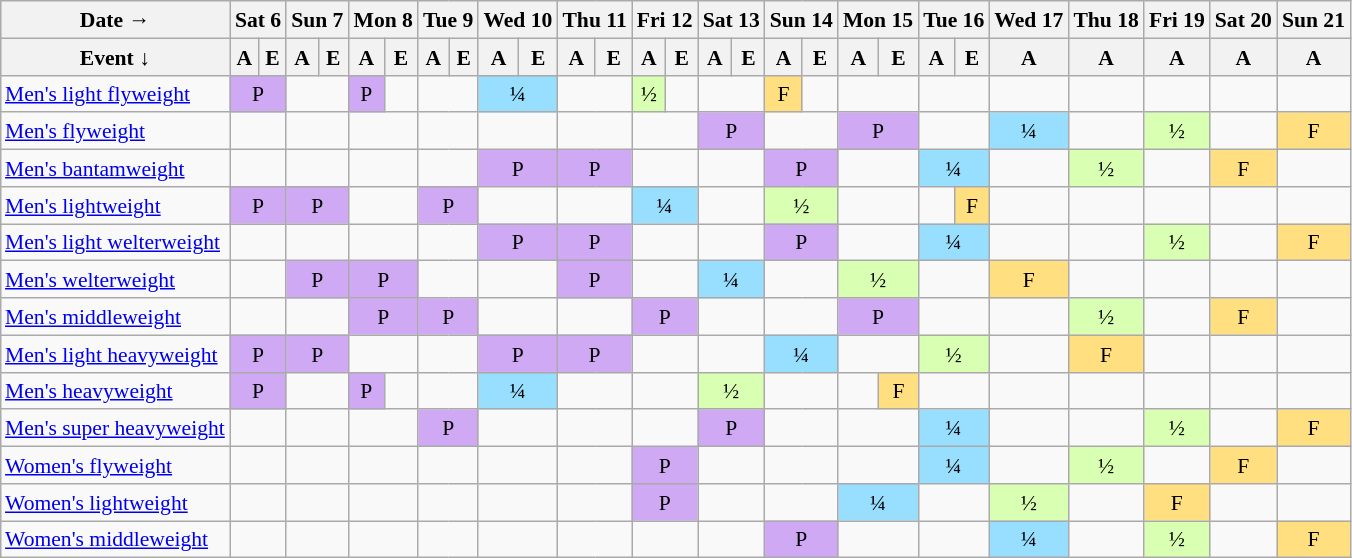<table class="wikitable" style="margin:0.5em auto; font-size:90%; line-height:1.25em;text-align:center;">
<tr>
<th>Date →</th>
<th colspan="2">Sat 6</th>
<th colspan="2">Sun 7</th>
<th colspan="2">Mon 8</th>
<th colspan="2">Tue 9</th>
<th colspan="2">Wed 10</th>
<th colspan="2">Thu 11</th>
<th colspan="2">Fri 12</th>
<th colspan="2">Sat 13</th>
<th colspan="2">Sun 14</th>
<th colspan="2">Mon 15</th>
<th colspan="2">Tue 16</th>
<th>Wed 17</th>
<th>Thu 18</th>
<th>Fri 19</th>
<th>Sat 20</th>
<th>Sun 21</th>
</tr>
<tr>
<th>Event   ↓</th>
<th>A</th>
<th>E</th>
<th>A</th>
<th>E</th>
<th>A</th>
<th>E</th>
<th>A</th>
<th>E</th>
<th>A</th>
<th>E</th>
<th>A</th>
<th>E</th>
<th>A</th>
<th>E</th>
<th>A</th>
<th>E</th>
<th>A</th>
<th>E</th>
<th>A</th>
<th>E</th>
<th>A</th>
<th>E</th>
<th>A</th>
<th>A</th>
<th>A</th>
<th>A</th>
<th>A</th>
</tr>
<tr>
<td style="text-align:left;"><a href='#'>Men's light flyweight</a></td>
<td colspan="2" style="background-color:#D0A9F5">P</td>
<td colspan="2"></td>
<td style="background-color:#D0A9F5">P</td>
<td></td>
<td colspan="2"></td>
<td colspan="2" style="background-color:#97DEFF;">¼</td>
<td colspan="2"></td>
<td style="background-color:#D9FFB2;">½</td>
<td></td>
<td colspan="2"></td>
<td style="background-color:#FFDF80;">F</td>
<td></td>
<td colspan="2"></td>
<td colspan="2"></td>
<td></td>
<td></td>
<td></td>
<td></td>
<td></td>
</tr>
<tr style="">
<td style="text-align:left;"><a href='#'>Men's flyweight</a></td>
<td colspan="2"></td>
<td colspan="2"></td>
<td colspan="2"></td>
<td colspan="2"></td>
<td colspan="2"></td>
<td colspan="2"></td>
<td colspan="2"></td>
<td colspan="2" style="background-color:#D0A9F5">P</td>
<td colspan="2"></td>
<td colspan="2" style="background-color:#D0A9F5">P</td>
<td colspan="2"></td>
<td style="background-color:#97DEFF;">¼</td>
<td></td>
<td style="background-color:#D9FFB2;">½</td>
<td></td>
<td style="background-color:#FFDF80;">F</td>
</tr>
<tr>
<td style="text-align:left;"><a href='#'>Men's bantamweight</a></td>
<td colspan="2"></td>
<td colspan="2"></td>
<td colspan="2"></td>
<td colspan="2"></td>
<td colspan="2" style="background-color:#D0A9F5">P</td>
<td colspan="2" style="background-color:#D0A9F5">P</td>
<td colspan="2"></td>
<td colspan="2"></td>
<td colspan="2" style="background-color:#D0A9F5">P</td>
<td colspan="2"></td>
<td colspan="2" style="background-color:#97DEFF;">¼</td>
<td></td>
<td style="background-color:#D9FFB2;">½</td>
<td></td>
<td style="background-color:#FFDF80;">F</td>
<td></td>
</tr>
<tr>
<td style="text-align:left;"><a href='#'>Men's lightweight</a></td>
<td colspan="2" style="background-color:#D0A9F5">P</td>
<td colspan="2" style="background-color:#D0A9F5">P</td>
<td colspan="2"></td>
<td colspan="2" style="background-color:#D0A9F5">P</td>
<td colspan="2"></td>
<td colspan="2"></td>
<td colspan="2" style="background-color:#97DEFF;">¼</td>
<td colspan="2"></td>
<td colspan="2" style="background-color:#D9FFB2;">½</td>
<td colspan="2"></td>
<td></td>
<td style="background-color:#FFDF80;">F</td>
<td></td>
<td></td>
<td></td>
<td></td>
<td></td>
</tr>
<tr>
<td style="text-align:left;"><a href='#'>Men's light welterweight</a></td>
<td colspan="2"></td>
<td colspan="2"></td>
<td colspan="2"></td>
<td colspan="2"></td>
<td colspan="2" style="background-color:#D0A9F5">P</td>
<td colspan="2" style="background-color:#D0A9F5">P</td>
<td colspan="2"></td>
<td colspan="2"></td>
<td colspan="2" style="background-color:#D0A9F5">P</td>
<td colspan="2"></td>
<td colspan="2" style="background-color:#97DEFF;">¼</td>
<td></td>
<td></td>
<td style="background-color:#D9FFB2;">½</td>
<td></td>
<td style="background-color:#FFDF80;">F</td>
</tr>
<tr>
<td style="text-align:left;"><a href='#'>Men's welterweight</a></td>
<td colspan="2"></td>
<td colspan="2" style="background-color:#D0A9F5">P</td>
<td colspan="2" style="background-color:#D0A9F5">P</td>
<td colspan="2"></td>
<td colspan="2"></td>
<td colspan="2" style="background-color:#D0A9F5">P</td>
<td colspan="2"></td>
<td colspan="2" style="background-color:#97DEFF;">¼</td>
<td colspan="2"></td>
<td colspan="2" style="background-color:#D9FFB2;">½</td>
<td colspan="2"></td>
<td style="background-color:#FFDF80;">F</td>
<td></td>
<td></td>
<td></td>
<td></td>
</tr>
<tr>
<td style="text-align:left;"><a href='#'>Men's middleweight</a></td>
<td colspan="2"></td>
<td colspan="2"></td>
<td colspan="2" style="background-color:#D0A9F5">P</td>
<td colspan="2" style="background-color:#D0A9F5">P</td>
<td colspan="2"></td>
<td colspan="2"></td>
<td colspan="2" style="background-color:#D0A9F5">P</td>
<td colspan="2"></td>
<td colspan="2"></td>
<td colspan="2" style="background-color:#D0A9F5">P</td>
<td colspan="2"></td>
<td></td>
<td style="background-color:#D9FFB2;">½</td>
<td></td>
<td style="background-color:#FFDF80;">F</td>
<td></td>
</tr>
<tr>
<td style="text-align:left;"><a href='#'>Men's light heavyweight</a></td>
<td colspan="2" style="background-color:#D0A9F5">P</td>
<td colspan="2" style="background-color:#D0A9F5">P</td>
<td colspan="2"></td>
<td colspan="2"></td>
<td colspan="2" style="background-color:#D0A9F5">P</td>
<td colspan="2" style="background-color:#D0A9F5">P</td>
<td colspan="2"></td>
<td colspan="2"></td>
<td colspan="2" style="background-color:#97DEFF;">¼</td>
<td colspan="2"></td>
<td colspan="2" style="background-color:#D9FFB2;">½</td>
<td></td>
<td style="background-color:#FFDF80;">F</td>
<td></td>
<td></td>
<td></td>
</tr>
<tr>
<td style="text-align:left;"><a href='#'>Men's heavyweight</a></td>
<td colspan="2" style="background-color:#D0A9F5">P</td>
<td colspan="2"></td>
<td style="background-color:#D0A9F5">P</td>
<td></td>
<td colspan="2"></td>
<td colspan="2" style="background-color:#97DEFF;">¼</td>
<td colspan="2"></td>
<td colspan="2"></td>
<td colspan="2" style="background-color:#D9FFB2;">½</td>
<td colspan="2"></td>
<td></td>
<td style="background-color:#FFDF80;">F</td>
<td colspan="2"></td>
<td></td>
<td></td>
<td></td>
<td></td>
<td></td>
</tr>
<tr>
<td style="text-align:left;"><a href='#'>Men's super heavyweight</a></td>
<td colspan="2"></td>
<td colspan="2"></td>
<td colspan="2"></td>
<td colspan="2" style="background-color:#D0A9F5">P</td>
<td colspan="2"></td>
<td colspan="2"></td>
<td colspan="2"></td>
<td colspan="2" style="background-color:#D0A9F5">P</td>
<td colspan="2"></td>
<td colspan="2"></td>
<td colspan="2" style="background-color:#97DEFF;">¼</td>
<td></td>
<td></td>
<td style="background-color:#D9FFB2;">½</td>
<td></td>
<td style="background-color:#FFDF80;">F</td>
</tr>
<tr>
<td style="text-align:left;"><a href='#'>Women's flyweight</a></td>
<td colspan="2"></td>
<td colspan="2"></td>
<td colspan="2"></td>
<td colspan="2"></td>
<td colspan="2"></td>
<td colspan="2"></td>
<td colspan="2" style="background-color:#D0A9F5">P</td>
<td colspan="2"></td>
<td colspan="2"></td>
<td colspan="2"></td>
<td colspan="2" style="background-color:#97DEFF;">¼</td>
<td></td>
<td style="background-color:#D9FFB2;">½</td>
<td></td>
<td style="background-color:#FFDF80;">F</td>
<td></td>
</tr>
<tr>
<td style="text-align:left;"><a href='#'>Women's lightweight</a></td>
<td colspan="2"></td>
<td colspan="2"></td>
<td colspan="2"></td>
<td colspan="2"></td>
<td colspan="2"></td>
<td colspan="2"></td>
<td colspan="2" style="background-color:#D0A9F5">P</td>
<td colspan="2"></td>
<td colspan="2"></td>
<td colspan="2" style="background-color:#97DEFF;">¼</td>
<td colspan="2"></td>
<td style="background-color:#D9FFB2;">½</td>
<td></td>
<td style="background-color:#FFDF80;">F</td>
<td></td>
<td></td>
</tr>
<tr>
<td style="text-align:left;"><a href='#'>Women's middleweight</a></td>
<td colspan="2"></td>
<td colspan="2"></td>
<td colspan="2"></td>
<td colspan="2"></td>
<td colspan="2"></td>
<td colspan="2"></td>
<td colspan="2"></td>
<td colspan="2"></td>
<td colspan="2" style="background-color:#D0A9F5">P</td>
<td colspan="2"></td>
<td colspan="2"></td>
<td style="background-color:#97DEFF;">¼</td>
<td></td>
<td style="background-color:#D9FFB2;">½</td>
<td></td>
<td style="background-color:#FFDF80;">F</td>
</tr>
</table>
